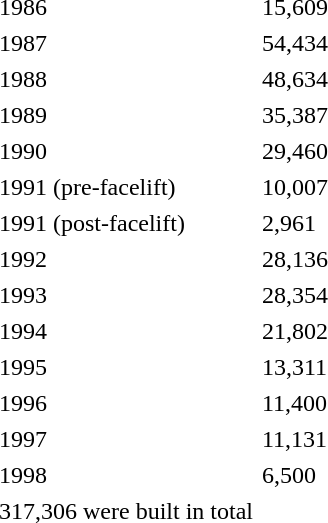<table border="0" cellpadding="2">
<tr>
<td>1986</td>
<td>15,609</td>
</tr>
<tr>
<td>1987</td>
<td>54,434</td>
</tr>
<tr>
<td>1988</td>
<td>48,634</td>
</tr>
<tr>
<td>1989</td>
<td>35,387</td>
</tr>
<tr>
<td>1990</td>
<td>29,460</td>
</tr>
<tr>
<td>1991 (pre-facelift)</td>
<td>10,007</td>
</tr>
<tr>
<td>1991 (post-facelift)</td>
<td>2,961</td>
</tr>
<tr>
<td>1992</td>
<td>28,136</td>
</tr>
<tr>
<td>1993</td>
<td>28,354</td>
</tr>
<tr>
<td>1994</td>
<td>21,802</td>
</tr>
<tr>
<td>1995</td>
<td>13,311</td>
</tr>
<tr>
<td>1996</td>
<td>11,400</td>
</tr>
<tr>
<td>1997</td>
<td>11,131</td>
</tr>
<tr>
<td>1998</td>
<td>6,500</td>
</tr>
<tr>
<td>317,306 were built in total</td>
</tr>
</table>
